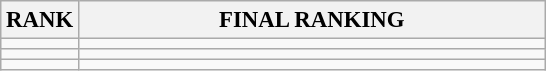<table class="wikitable" style="font-size:95%;">
<tr>
<th>RANK</th>
<th align="left" style="width: 20em">FINAL RANKING</th>
</tr>
<tr>
<td align="center"></td>
<td></td>
</tr>
<tr>
<td align="center"></td>
<td></td>
</tr>
<tr>
<td align="center"></td>
<td></td>
</tr>
</table>
